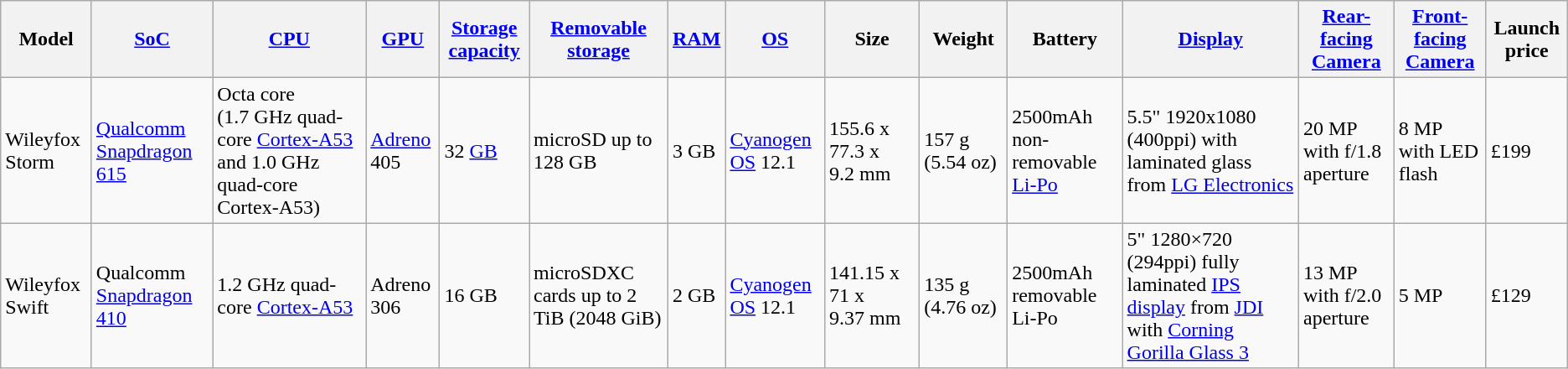<table class="wikitable sortable">
<tr>
<th>Model</th>
<th><a href='#'>SoC</a></th>
<th><a href='#'>CPU</a>   </th>
<th><a href='#'>GPU</a></th>
<th><a href='#'>Storage capacity</a> </th>
<th><a href='#'>Removable storage</a></th>
<th><a href='#'>RAM</a>      </th>
<th><a href='#'>OS</a></th>
<th>Size                              </th>
<th>Weight                        </th>
<th>Battery</th>
<th><a href='#'>Display</a>    </th>
<th><a href='#'>Rear-facing Camera</a>           </th>
<th><a href='#'>Front-facing Camera</a>           </th>
<th>Launch price</th>
</tr>
<tr>
<td>Wileyfox Storm</td>
<td><a href='#'>Qualcomm</a> <a href='#'>Snapdragon 615</a></td>
<td>Octa core (1.7 GHz quad-core <a href='#'>Cortex-A53</a> and 1.0 GHz quad-core Cortex-A53)</td>
<td><a href='#'>Adreno</a> 405</td>
<td>32 <a href='#'>GB</a></td>
<td>microSD up to 128 GB</td>
<td>3 GB</td>
<td><a href='#'>Cyanogen OS</a> 12.1</td>
<td>155.6 x 77.3 x 9.2 mm</td>
<td>157 g (5.54 oz)</td>
<td>2500mAh non-removable <a href='#'>Li-Po</a></td>
<td>5.5" 1920x1080 (400ppi) with laminated glass from <a href='#'>LG Electronics</a></td>
<td>20 MP with f/1.8 aperture</td>
<td>8 MP with LED flash</td>
<td>£199</td>
</tr>
<tr>
<td>Wileyfox Swift</td>
<td>Qualcomm <a href='#'>Snapdragon 410</a></td>
<td>1.2 GHz quad-core <a href='#'>Cortex-A53</a></td>
<td>Adreno 306</td>
<td>16 GB</td>
<td>microSDXC cards up to 2 TiB (2048 GiB)</td>
<td>2 GB</td>
<td><a href='#'>Cyanogen OS</a> 12.1</td>
<td>141.15 x 71 x 9.37 mm</td>
<td>135 g (4.76 oz)</td>
<td>2500mAh removable Li-Po</td>
<td>5" 1280×720 (294ppi) fully laminated <a href='#'>IPS display</a> from <a href='#'>JDI</a> with <a href='#'>Corning</a> <a href='#'>Gorilla Glass 3</a></td>
<td>13 MP with f/2.0 aperture</td>
<td>5 MP</td>
<td>£129</td>
</tr>
</table>
